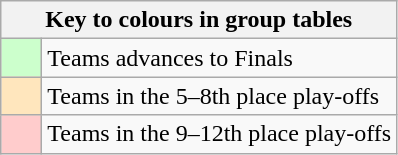<table class="wikitable" style="text-align: center;">
<tr>
<th colspan=2>Key to colours in group tables</th>
</tr>
<tr>
<td style="background:#ccffcc; width:20px;"></td>
<td align=left>Teams advances to Finals</td>
</tr>
<tr>
<td style="background:#ffe6bd; width:20px;"></td>
<td align=left>Teams in the 5–8th place play-offs</td>
</tr>
<tr>
<td style="background:#fcc; width:20px;"></td>
<td align=left>Teams in the 9–12th place play-offs</td>
</tr>
</table>
